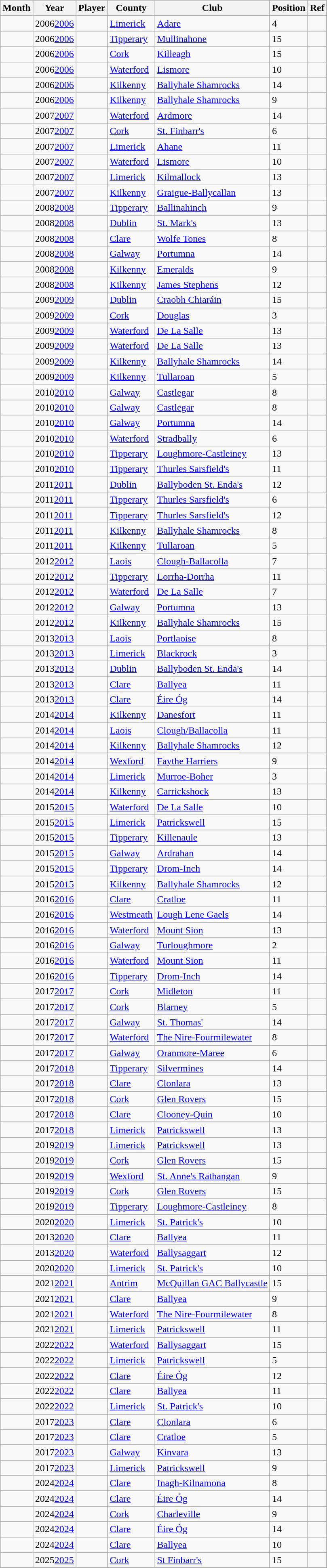<table class="wikitable sortable">
<tr>
<th>Month</th>
<th>Year</th>
<th>Player</th>
<th>County</th>
<th>Club</th>
<th>Position</th>
<th class="unsortable">Ref</th>
</tr>
<tr>
<td></td>
<td><span>2006</span><a href='#'>2006</a></td>
<td></td>
<td><a href='#'>Limerick</a></td>
<td><a href='#'>Adare</a></td>
<td>4</td>
<td align="center"></td>
</tr>
<tr>
<td></td>
<td><span>2006</span><a href='#'>2006</a></td>
<td></td>
<td><a href='#'>Tipperary</a></td>
<td><a href='#'>Mullinahone</a></td>
<td>15</td>
<td align="center"></td>
</tr>
<tr>
<td></td>
<td><span>2006</span><a href='#'>2006</a></td>
<td></td>
<td><a href='#'>Cork</a></td>
<td><a href='#'>Killeagh</a></td>
<td>15</td>
<td align="center"></td>
</tr>
<tr>
<td></td>
<td><span>2006</span><a href='#'>2006</a></td>
<td></td>
<td><a href='#'>Waterford</a></td>
<td><a href='#'>Lismore</a></td>
<td>10</td>
<td align="center"></td>
</tr>
<tr>
<td></td>
<td><span>2006</span><a href='#'>2006</a></td>
<td></td>
<td><a href='#'>Kilkenny</a></td>
<td><a href='#'>Ballyhale Shamrocks</a></td>
<td>14</td>
<td align="center"></td>
</tr>
<tr>
<td></td>
<td><span>2006</span><a href='#'>2006</a></td>
<td></td>
<td><a href='#'>Kilkenny</a></td>
<td><a href='#'>Ballyhale Shamrocks</a></td>
<td>9</td>
<td align="center"></td>
</tr>
<tr>
<td></td>
<td><span>2007</span><a href='#'>2007</a></td>
<td></td>
<td><a href='#'>Waterford</a></td>
<td><a href='#'>Ardmore</a></td>
<td>14</td>
<td align="center"></td>
</tr>
<tr>
<td></td>
<td><span>2007</span><a href='#'>2007</a></td>
<td></td>
<td><a href='#'>Cork</a></td>
<td><a href='#'>St. Finbarr's</a></td>
<td>6</td>
<td align="center"></td>
</tr>
<tr>
<td></td>
<td><span>2007</span><a href='#'>2007</a></td>
<td></td>
<td><a href='#'>Limerick</a></td>
<td><a href='#'>Ahane</a></td>
<td>11</td>
<td align="center"></td>
</tr>
<tr>
<td></td>
<td><span>2007</span><a href='#'>2007</a></td>
<td></td>
<td><a href='#'>Waterford</a></td>
<td><a href='#'>Lismore</a></td>
<td>10</td>
<td align="center"></td>
</tr>
<tr>
<td></td>
<td><span>2007</span><a href='#'>2007</a></td>
<td></td>
<td><a href='#'>Limerick</a></td>
<td><a href='#'>Kilmallock</a></td>
<td>13</td>
<td align="center"></td>
</tr>
<tr>
<td></td>
<td><span>2007</span><a href='#'>2007</a></td>
<td></td>
<td><a href='#'>Kilkenny</a></td>
<td><a href='#'>Graigue-Ballycallan</a></td>
<td>13</td>
<td align="center"></td>
</tr>
<tr>
<td></td>
<td><span>2008</span><a href='#'>2008</a></td>
<td></td>
<td><a href='#'>Tipperary</a></td>
<td><a href='#'>Ballinahinch</a></td>
<td>9</td>
<td align="center"></td>
</tr>
<tr>
<td></td>
<td><span>2008</span><a href='#'>2008</a></td>
<td></td>
<td><a href='#'>Dublin</a></td>
<td><a href='#'>St. Mark's</a></td>
<td>13</td>
<td align="center"></td>
</tr>
<tr>
<td></td>
<td><span>2008</span><a href='#'>2008</a></td>
<td></td>
<td><a href='#'>Clare</a></td>
<td><a href='#'>Wolfe Tones</a></td>
<td>8</td>
<td align="center"></td>
</tr>
<tr>
<td></td>
<td><span>2008</span><a href='#'>2008</a></td>
<td></td>
<td><a href='#'>Galway</a></td>
<td><a href='#'>Portumna</a></td>
<td>14</td>
<td align="center"></td>
</tr>
<tr>
<td></td>
<td><span>2008</span><a href='#'>2008</a></td>
<td></td>
<td><a href='#'>Kilkenny</a></td>
<td><a href='#'>Emeralds</a></td>
<td>9</td>
<td align="center"></td>
</tr>
<tr>
<td></td>
<td><span>2008</span><a href='#'>2008</a></td>
<td></td>
<td><a href='#'>Kilkenny</a></td>
<td><a href='#'>James Stephens</a></td>
<td>12</td>
<td align="center"></td>
</tr>
<tr>
<td></td>
<td><span>2009</span><a href='#'>2009</a></td>
<td></td>
<td><a href='#'>Dublin</a></td>
<td><a href='#'>Craobh Chiaráin</a></td>
<td>15</td>
<td align="center"></td>
</tr>
<tr>
<td></td>
<td><span>2009</span><a href='#'>2009</a></td>
<td></td>
<td><a href='#'>Cork</a></td>
<td><a href='#'>Douglas</a></td>
<td>3</td>
<td align="center"></td>
</tr>
<tr>
<td></td>
<td><span>2009</span><a href='#'>2009</a></td>
<td></td>
<td><a href='#'>Waterford</a></td>
<td><a href='#'>De La Salle</a></td>
<td>13</td>
<td align="center"></td>
</tr>
<tr>
<td></td>
<td><span>2009</span><a href='#'>2009</a></td>
<td></td>
<td><a href='#'>Waterford</a></td>
<td><a href='#'>De La Salle</a></td>
<td>13</td>
<td align="center"></td>
</tr>
<tr>
<td></td>
<td><span>2009</span><a href='#'>2009</a></td>
<td></td>
<td><a href='#'>Kilkenny</a></td>
<td><a href='#'>Ballyhale Shamrocks</a></td>
<td>14</td>
<td align="center"></td>
</tr>
<tr>
<td></td>
<td><span>2009</span><a href='#'>2009</a></td>
<td></td>
<td><a href='#'>Kilkenny</a></td>
<td><a href='#'>Tullaroan</a></td>
<td>5</td>
<td align="center"></td>
</tr>
<tr>
<td></td>
<td><span>2010</span><a href='#'>2010</a></td>
<td></td>
<td><a href='#'>Galway</a></td>
<td><a href='#'>Castlegar</a></td>
<td>8</td>
<td align="center"></td>
</tr>
<tr>
<td></td>
<td><span>2010</span><a href='#'>2010</a></td>
<td></td>
<td><a href='#'>Galway</a></td>
<td><a href='#'>Castlegar</a></td>
<td>8</td>
<td align="center"></td>
</tr>
<tr>
<td></td>
<td><span>2010</span><a href='#'>2010</a></td>
<td></td>
<td><a href='#'>Galway</a></td>
<td><a href='#'>Portumna</a></td>
<td>14</td>
<td align="center"></td>
</tr>
<tr>
<td></td>
<td><span>2010</span><a href='#'>2010</a></td>
<td></td>
<td><a href='#'>Waterford</a></td>
<td><a href='#'>Stradbally</a></td>
<td>6</td>
<td align="center"></td>
</tr>
<tr>
<td></td>
<td><span>2010</span><a href='#'>2010</a></td>
<td></td>
<td><a href='#'>Tipperary</a></td>
<td><a href='#'>Loughmore-Castleiney</a></td>
<td>13</td>
<td align="center"></td>
</tr>
<tr>
<td></td>
<td><span>2010</span><a href='#'>2010</a></td>
<td></td>
<td><a href='#'>Tipperary</a></td>
<td><a href='#'>Thurles Sarsfield's</a></td>
<td>11</td>
<td align="center"></td>
</tr>
<tr>
<td></td>
<td><span>2011</span><a href='#'>2011</a></td>
<td></td>
<td><a href='#'>Dublin</a></td>
<td><a href='#'>Ballyboden St. Enda's</a></td>
<td>12</td>
<td align="center"></td>
</tr>
<tr>
<td></td>
<td><span>2011</span><a href='#'>2011</a></td>
<td></td>
<td><a href='#'>Tipperary</a></td>
<td><a href='#'>Thurles Sarsfield's</a></td>
<td>6</td>
<td align="center"></td>
</tr>
<tr>
<td></td>
<td><span>2011</span><a href='#'>2011</a></td>
<td></td>
<td><a href='#'>Tipperary</a></td>
<td><a href='#'>Thurles Sarsfield's</a></td>
<td>12</td>
<td align="center"></td>
</tr>
<tr>
<td></td>
<td><span>2011</span><a href='#'>2011</a></td>
<td></td>
<td><a href='#'>Kilkenny</a></td>
<td><a href='#'>Ballyhale Shamrocks</a></td>
<td>8</td>
<td align="center"></td>
</tr>
<tr>
<td></td>
<td><span>2011</span><a href='#'>2011</a></td>
<td></td>
<td><a href='#'>Kilkenny</a></td>
<td><a href='#'>Tullaroan</a></td>
<td>5</td>
<td align="center"></td>
</tr>
<tr>
<td></td>
<td><span>2012</span><a href='#'>2012</a></td>
<td></td>
<td><a href='#'>Laois</a></td>
<td><a href='#'>Clough-Ballacolla</a></td>
<td>7</td>
<td align="center"></td>
</tr>
<tr>
<td></td>
<td><span>2012</span><a href='#'>2012</a></td>
<td></td>
<td><a href='#'>Tipperary</a></td>
<td><a href='#'>Lorrha-Dorrha</a></td>
<td>11</td>
<td align="center"></td>
</tr>
<tr>
<td></td>
<td><span>2012</span><a href='#'>2012</a></td>
<td></td>
<td><a href='#'>Waterford</a></td>
<td><a href='#'>De La Salle</a></td>
<td>7</td>
<td align="center"></td>
</tr>
<tr>
<td></td>
<td><span>2012</span><a href='#'>2012</a></td>
<td></td>
<td><a href='#'>Galway</a></td>
<td><a href='#'>Portumna</a></td>
<td>13</td>
<td align="center"></td>
</tr>
<tr>
<td></td>
<td><span>2012</span><a href='#'>2012</a></td>
<td></td>
<td><a href='#'>Kilkenny</a></td>
<td><a href='#'>Ballyhale Shamrocks</a></td>
<td>15</td>
<td align="center"></td>
</tr>
<tr>
<td></td>
<td><span>2013</span><a href='#'>2013</a></td>
<td></td>
<td><a href='#'>Laois</a></td>
<td><a href='#'>Portlaoise</a></td>
<td>8</td>
<td align="center"></td>
</tr>
<tr>
<td></td>
<td><span>2013</span><a href='#'>2013</a></td>
<td></td>
<td><a href='#'>Limerick</a></td>
<td><a href='#'>Blackrock</a></td>
<td>3</td>
<td align="center"></td>
</tr>
<tr>
<td></td>
<td><span>2013</span><a href='#'>2013</a></td>
<td></td>
<td><a href='#'>Dublin</a></td>
<td><a href='#'>Ballyboden St. Enda's</a></td>
<td>14</td>
<td align="center"></td>
</tr>
<tr>
<td></td>
<td><span>2013</span><a href='#'>2013</a></td>
<td></td>
<td><a href='#'>Clare</a></td>
<td><a href='#'>Ballyea</a></td>
<td>11</td>
<td align="center"></td>
</tr>
<tr>
<td></td>
<td><span>2013</span><a href='#'>2013</a></td>
<td></td>
<td><a href='#'>Clare</a></td>
<td><a href='#'>Éire Óg</a></td>
<td>14</td>
<td align="center"></td>
</tr>
<tr>
<td></td>
<td><span>2014</span><a href='#'>2014</a></td>
<td></td>
<td><a href='#'>Kilkenny</a></td>
<td><a href='#'>Danesfort</a></td>
<td>11</td>
<td align="center"></td>
</tr>
<tr>
<td></td>
<td><span>2014</span><a href='#'>2014</a></td>
<td></td>
<td><a href='#'>Laois</a></td>
<td><a href='#'>Clough/Ballacolla</a></td>
<td>11</td>
<td align="center"></td>
</tr>
<tr>
<td></td>
<td><span>2014</span><a href='#'>2014</a></td>
<td></td>
<td><a href='#'>Kilkenny</a></td>
<td><a href='#'>Ballyhale Shamrocks</a></td>
<td>12</td>
<td align="center"></td>
</tr>
<tr>
<td></td>
<td><span>2014</span><a href='#'>2014</a></td>
<td></td>
<td><a href='#'>Wexford</a></td>
<td><a href='#'>Faythe Harriers</a></td>
<td>9</td>
<td align="center"></td>
</tr>
<tr>
<td></td>
<td><span>2014</span><a href='#'>2014</a></td>
<td></td>
<td><a href='#'>Limerick</a></td>
<td><a href='#'>Murroe-Boher</a></td>
<td>3</td>
<td align="center"></td>
</tr>
<tr>
<td></td>
<td><span>2014</span><a href='#'>2014</a></td>
<td></td>
<td><a href='#'>Kilkenny</a></td>
<td><a href='#'>Carrickshock</a></td>
<td>13</td>
<td align="center"></td>
</tr>
<tr>
<td></td>
<td><span>2015</span><a href='#'>2015</a></td>
<td></td>
<td><a href='#'>Waterford</a></td>
<td><a href='#'>De La Salle</a></td>
<td>10</td>
<td align="center"></td>
</tr>
<tr>
<td></td>
<td><span>2015</span><a href='#'>2015</a></td>
<td></td>
<td><a href='#'>Limerick</a></td>
<td><a href='#'>Patrickswell</a></td>
<td>15</td>
<td align="center"></td>
</tr>
<tr>
<td></td>
<td><span>2015</span><a href='#'>2015</a></td>
<td></td>
<td><a href='#'>Tipperary</a></td>
<td><a href='#'>Killenaule</a></td>
<td>13</td>
<td align="center"></td>
</tr>
<tr>
<td></td>
<td><span>2015</span><a href='#'>2015</a></td>
<td></td>
<td><a href='#'>Galway</a></td>
<td><a href='#'>Ardrahan</a></td>
<td>14</td>
<td align="center"></td>
</tr>
<tr>
<td></td>
<td><span>2015</span><a href='#'>2015</a></td>
<td></td>
<td><a href='#'>Tipperary</a></td>
<td><a href='#'>Drom-Inch</a></td>
<td>14</td>
<td align="center"></td>
</tr>
<tr>
<td></td>
<td><span>2015</span><a href='#'>2015</a></td>
<td></td>
<td><a href='#'>Kilkenny</a></td>
<td><a href='#'>Ballyhale Shamrocks</a></td>
<td>12</td>
<td align="center"></td>
</tr>
<tr>
<td></td>
<td><span>2016</span><a href='#'>2016</a></td>
<td></td>
<td><a href='#'>Clare</a></td>
<td><a href='#'>Cratloe</a></td>
<td>11</td>
<td align="center"></td>
</tr>
<tr>
<td></td>
<td><span>2016</span><a href='#'>2016</a></td>
<td></td>
<td><a href='#'>Westmeath</a></td>
<td><a href='#'>Lough Lene Gaels</a></td>
<td>14</td>
<td align="center"></td>
</tr>
<tr>
<td></td>
<td><span>2016</span><a href='#'>2016</a></td>
<td></td>
<td><a href='#'>Waterford</a></td>
<td><a href='#'>Mount Sion</a></td>
<td>13</td>
<td align="center"></td>
</tr>
<tr>
<td></td>
<td><span>2016</span><a href='#'>2016</a></td>
<td></td>
<td><a href='#'>Galway</a></td>
<td><a href='#'>Turloughmore</a></td>
<td>2</td>
<td align="center"></td>
</tr>
<tr>
<td></td>
<td><span>2016</span><a href='#'>2016</a></td>
<td></td>
<td><a href='#'>Waterford</a></td>
<td><a href='#'>Mount Sion</a></td>
<td>11</td>
<td align="center"></td>
</tr>
<tr>
<td></td>
<td><span>2016</span><a href='#'>2016</a></td>
<td></td>
<td><a href='#'>Tipperary</a></td>
<td><a href='#'>Drom-Inch</a></td>
<td>14</td>
<td align="center"></td>
</tr>
<tr>
<td></td>
<td><span>2017</span><a href='#'>2017</a></td>
<td></td>
<td><a href='#'>Cork</a></td>
<td><a href='#'>Midleton</a></td>
<td>11</td>
<td align="center"></td>
</tr>
<tr>
<td></td>
<td><span>2017</span><a href='#'>2017</a></td>
<td></td>
<td><a href='#'>Cork</a></td>
<td><a href='#'>Blarney</a></td>
<td>5</td>
<td align="center"></td>
</tr>
<tr>
<td></td>
<td><span>2017</span><a href='#'>2017</a></td>
<td></td>
<td><a href='#'>Galway</a></td>
<td><a href='#'>St. Thomas'</a></td>
<td>14</td>
<td align="center"></td>
</tr>
<tr>
<td></td>
<td><span>2017</span><a href='#'>2017</a></td>
<td></td>
<td><a href='#'>Waterford</a></td>
<td><a href='#'>The Nire-Fourmilewater</a></td>
<td>8</td>
<td align="center"></td>
</tr>
<tr>
<td></td>
<td><span>2017</span><a href='#'>2017</a></td>
<td></td>
<td><a href='#'>Galway</a></td>
<td><a href='#'>Oranmore-Maree</a></td>
<td>6</td>
<td align="center"></td>
</tr>
<tr>
<td></td>
<td><span>2017</span><a href='#'>2018</a></td>
<td></td>
<td><a href='#'>Tipperary</a></td>
<td><a href='#'>Silvermines</a></td>
<td>14</td>
<td align="center"></td>
</tr>
<tr>
<td></td>
<td><span>2017</span><a href='#'>2018</a></td>
<td></td>
<td><a href='#'>Clare</a></td>
<td><a href='#'>Clonlara</a></td>
<td>13</td>
<td align="center"></td>
</tr>
<tr>
<td></td>
<td><span>2017</span><a href='#'>2018</a></td>
<td></td>
<td><a href='#'>Cork</a></td>
<td><a href='#'>Glen Rovers</a></td>
<td>15</td>
<td align="center"></td>
</tr>
<tr>
<td></td>
<td><span>2017</span><a href='#'>2018</a></td>
<td></td>
<td><a href='#'>Clare</a></td>
<td><a href='#'>Clooney-Quin</a></td>
<td>10</td>
<td align="center"></td>
</tr>
<tr>
<td></td>
<td><span>2017</span><a href='#'>2018</a></td>
<td></td>
<td><a href='#'>Limerick</a></td>
<td><a href='#'>Patrickswell</a></td>
<td>13</td>
<td align="center"></td>
</tr>
<tr>
<td></td>
<td><span>2019</span><a href='#'>2019</a></td>
<td></td>
<td><a href='#'>Limerick</a></td>
<td><a href='#'>Patrickswell</a></td>
<td>13</td>
<td align="center"></td>
</tr>
<tr>
<td></td>
<td><span>2019</span><a href='#'>2019</a></td>
<td></td>
<td><a href='#'>Cork</a></td>
<td><a href='#'>Glen Rovers</a></td>
<td>15</td>
<td align="center"></td>
</tr>
<tr>
<td></td>
<td><span>2019</span><a href='#'>2019</a></td>
<td></td>
<td><a href='#'>Wexford</a></td>
<td><a href='#'>St. Anne's Rathangan</a></td>
<td>9</td>
<td align="center"></td>
</tr>
<tr>
<td></td>
<td><span>2019</span><a href='#'>2019</a></td>
<td></td>
<td><a href='#'>Cork</a></td>
<td><a href='#'>Glen Rovers</a></td>
<td>15</td>
<td align="center"></td>
</tr>
<tr>
<td></td>
<td><span>2019</span><a href='#'>2019</a></td>
<td></td>
<td><a href='#'>Tipperary</a></td>
<td><a href='#'>Loughmore-Castleiney</a></td>
<td>8</td>
<td align="center"></td>
</tr>
<tr>
<td></td>
<td><span>2020</span><a href='#'>2020</a></td>
<td></td>
<td><a href='#'>Limerick</a></td>
<td><a href='#'>St. Patrick's</a></td>
<td>10</td>
<td align="center"></td>
</tr>
<tr>
<td></td>
<td><span>2013</span><a href='#'>2020</a></td>
<td></td>
<td><a href='#'>Clare</a></td>
<td><a href='#'>Ballyea</a></td>
<td>11</td>
<td align="center"></td>
</tr>
<tr>
<td></td>
<td><span>2013</span><a href='#'>2020</a></td>
<td></td>
<td><a href='#'>Waterford</a></td>
<td><a href='#'>Ballysaggart</a></td>
<td>12</td>
<td align="center"></td>
</tr>
<tr>
<td></td>
<td><span>2020</span><a href='#'>2020</a></td>
<td></td>
<td><a href='#'>Limerick</a></td>
<td><a href='#'>St. Patrick's</a></td>
<td>10</td>
<td align="center"></td>
</tr>
<tr>
<td></td>
<td><span>2021</span><a href='#'>2021</a></td>
<td></td>
<td><a href='#'>Antrim</a></td>
<td><a href='#'>McQuillan GAC Ballycastle</a></td>
<td>15</td>
<td align="center"></td>
</tr>
<tr>
<td></td>
<td><span>2021</span><a href='#'>2021</a></td>
<td></td>
<td><a href='#'>Clare</a></td>
<td><a href='#'>Ballyea</a></td>
<td>9</td>
<td align="center"></td>
</tr>
<tr>
<td></td>
<td><span>2021</span><a href='#'>2021</a></td>
<td></td>
<td><a href='#'>Waterford</a></td>
<td><a href='#'>The Nire-Fourmilewater</a></td>
<td>8</td>
<td align="center"></td>
</tr>
<tr>
<td></td>
<td><span>2021</span><a href='#'>2021</a></td>
<td></td>
<td><a href='#'>Limerick</a></td>
<td><a href='#'>Patrickswell</a></td>
<td>11</td>
<td align="center"></td>
</tr>
<tr>
<td></td>
<td><span>2022</span><a href='#'>2022</a></td>
<td></td>
<td><a href='#'>Waterford</a></td>
<td><a href='#'>Ballysaggart</a></td>
<td>15</td>
<td align="center"></td>
</tr>
<tr>
<td></td>
<td><span>2022</span><a href='#'>2022</a></td>
<td></td>
<td><a href='#'>Limerick</a></td>
<td><a href='#'>Patrickswell</a></td>
<td>5</td>
<td align="center"></td>
</tr>
<tr>
<td></td>
<td><span>2022</span><a href='#'>2022</a></td>
<td></td>
<td><a href='#'>Clare</a></td>
<td><a href='#'>Éire Óg</a></td>
<td>12</td>
<td align="center"></td>
</tr>
<tr>
<td></td>
<td><span>2022</span><a href='#'>2022</a></td>
<td></td>
<td><a href='#'>Clare</a></td>
<td><a href='#'>Ballyea</a></td>
<td>11</td>
<td align="center"></td>
</tr>
<tr>
<td></td>
<td><span>2022</span><a href='#'>2022</a></td>
<td></td>
<td><a href='#'>Limerick</a></td>
<td><a href='#'>St. Patrick's</a></td>
<td>10</td>
<td align="center"></td>
</tr>
<tr>
<td></td>
<td><span>2017</span><a href='#'>2023</a></td>
<td></td>
<td><a href='#'>Clare</a></td>
<td><a href='#'>Clonlara</a></td>
<td>6</td>
<td align="center"></td>
</tr>
<tr>
<td></td>
<td><span>2017</span><a href='#'>2023</a></td>
<td></td>
<td><a href='#'>Clare</a></td>
<td><a href='#'>Cratloe</a></td>
<td>5</td>
<td align="center"></td>
</tr>
<tr>
<td></td>
<td><span>2017</span><a href='#'>2023</a></td>
<td></td>
<td><a href='#'>Galway</a></td>
<td><a href='#'>Kinvara</a></td>
<td>13</td>
<td align="center"></td>
</tr>
<tr>
<td></td>
<td><span>2017</span><a href='#'>2023</a></td>
<td></td>
<td><a href='#'>Limerick</a></td>
<td><a href='#'>Patrickswell</a></td>
<td>9</td>
<td align="center"></td>
</tr>
<tr>
<td></td>
<td><span>2024</span><a href='#'>2024</a></td>
<td></td>
<td><a href='#'>Clare</a></td>
<td><a href='#'>Inagh-Kilnamona</a></td>
<td>8</td>
<td align="center"></td>
</tr>
<tr>
<td></td>
<td><span>2024</span><a href='#'>2024</a></td>
<td></td>
<td><a href='#'>Clare</a></td>
<td><a href='#'>Éire Óg</a></td>
<td>14</td>
<td align="center"></td>
</tr>
<tr>
<td></td>
<td><span>2024</span><a href='#'>2024</a></td>
<td></td>
<td><a href='#'>Cork</a></td>
<td><a href='#'>Charleville</a></td>
<td>9</td>
<td align="center"></td>
</tr>
<tr>
<td></td>
<td><span>2024</span><a href='#'>2024</a></td>
<td></td>
<td><a href='#'>Clare</a></td>
<td><a href='#'>Éire Óg</a></td>
<td>14</td>
<td align="center"></td>
</tr>
<tr>
<td></td>
<td><span>2024</span><a href='#'>2024</a></td>
<td></td>
<td><a href='#'>Clare</a></td>
<td><a href='#'>Ballyea</a></td>
<td>10</td>
<td align="center"></td>
</tr>
<tr>
<td></td>
<td><span>2025</span><a href='#'>2025</a></td>
<td></td>
<td><a href='#'>Cork</a></td>
<td><a href='#'>St Finbarr's</a></td>
<td>15</td>
<td align="center"></td>
</tr>
</table>
